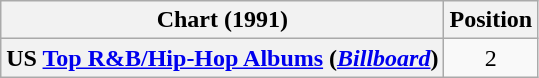<table class="wikitable plainrowheaders">
<tr>
<th>Chart (1991)</th>
<th>Position</th>
</tr>
<tr>
<th scope="row">US <a href='#'>Top R&B/Hip-Hop Albums</a> (<em><a href='#'>Billboard</a></em>)</th>
<td style="text-align:center;">2</td>
</tr>
</table>
